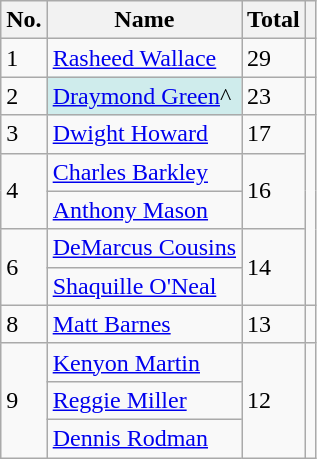<table class="wikitable">
<tr>
<th>No.</th>
<th>Name</th>
<th>Total</th>
<th></th>
</tr>
<tr>
<td>1</td>
<td><a href='#'>Rasheed Wallace</a></td>
<td>29</td>
<td></td>
</tr>
<tr>
<td>2</td>
<td bgcolor="cfecec"><a href='#'>Draymond Green</a>^</td>
<td>23</td>
<td></td>
</tr>
<tr>
<td>3</td>
<td><a href='#'>Dwight Howard</a></td>
<td>17</td>
<td rowspan=5></td>
</tr>
<tr>
<td rowspan=2>4</td>
<td><a href='#'>Charles Barkley</a></td>
<td rowspan=2>16</td>
</tr>
<tr>
<td><a href='#'>Anthony Mason</a></td>
</tr>
<tr>
<td rowspan=2>6</td>
<td><a href='#'>DeMarcus Cousins</a></td>
<td rowspan=2>14</td>
</tr>
<tr>
<td><a href='#'>Shaquille O'Neal</a></td>
</tr>
<tr>
<td>8</td>
<td><a href='#'>Matt Barnes</a></td>
<td>13</td>
<td></td>
</tr>
<tr>
<td rowspan=3>9</td>
<td><a href='#'>Kenyon Martin</a></td>
<td rowspan=3>12</td>
<td rowspan=3></td>
</tr>
<tr>
<td><a href='#'>Reggie Miller</a></td>
</tr>
<tr>
<td><a href='#'>Dennis Rodman</a></td>
</tr>
</table>
